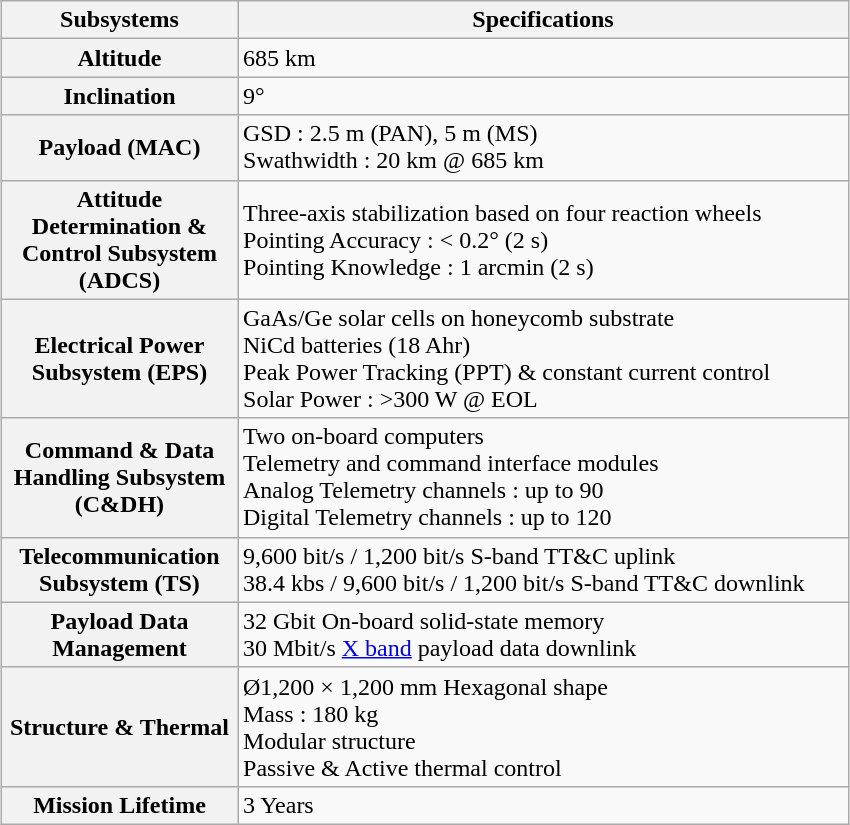<table class="wikitable" style="margin: 0.5em auto; text-align: left;">
<tr>
<th width="150">Subsystems</th>
<th width="400">Specifications</th>
</tr>
<tr>
<th>Altitude</th>
<td>685 km</td>
</tr>
<tr>
<th>Inclination</th>
<td>9°</td>
</tr>
<tr>
<th>Payload (MAC)</th>
<td>GSD : 2.5 m (PAN), 5 m (MS)<br>Swathwidth : 20 km @ 685 km</td>
</tr>
<tr>
<th>Attitude Determination & Control Subsystem (ADCS)</th>
<td>Three-axis stabilization based on four reaction wheels<br>Pointing Accuracy : < 0.2° (2 s)<br>Pointing Knowledge : 1 arcmin (2 s)</td>
</tr>
<tr>
<th>Electrical Power Subsystem (EPS)</th>
<td>GaAs/Ge solar cells on honeycomb substrate<br>NiCd batteries (18 Ahr)<br>Peak Power Tracking (PPT) & constant current control<br>Solar Power : >300 W @ EOL</td>
</tr>
<tr>
<th>Command & Data Handling Subsystem (C&DH)</th>
<td>Two on-board computers<br>Telemetry and command interface modules<br>Analog Telemetry channels : up to 90<br>Digital Telemetry channels : up to 120</td>
</tr>
<tr>
<th>Telecommunication Subsystem (TS)</th>
<td>9,600 bit/s / 1,200 bit/s S-band TT&C uplink<br>38.4 kbs / 9,600 bit/s / 1,200 bit/s S-band TT&C downlink</td>
</tr>
<tr>
<th>Payload Data Management</th>
<td>32 Gbit On-board solid-state memory<br>30 Mbit/s <a href='#'>X band</a> payload data downlink</td>
</tr>
<tr>
<th>Structure & Thermal</th>
<td>Ø1,200 × 1,200 mm Hexagonal shape<br>Mass : 180 kg<br>Modular structure<br>Passive & Active thermal control</td>
</tr>
<tr>
<th>Mission Lifetime</th>
<td>3 Years</td>
</tr>
</table>
